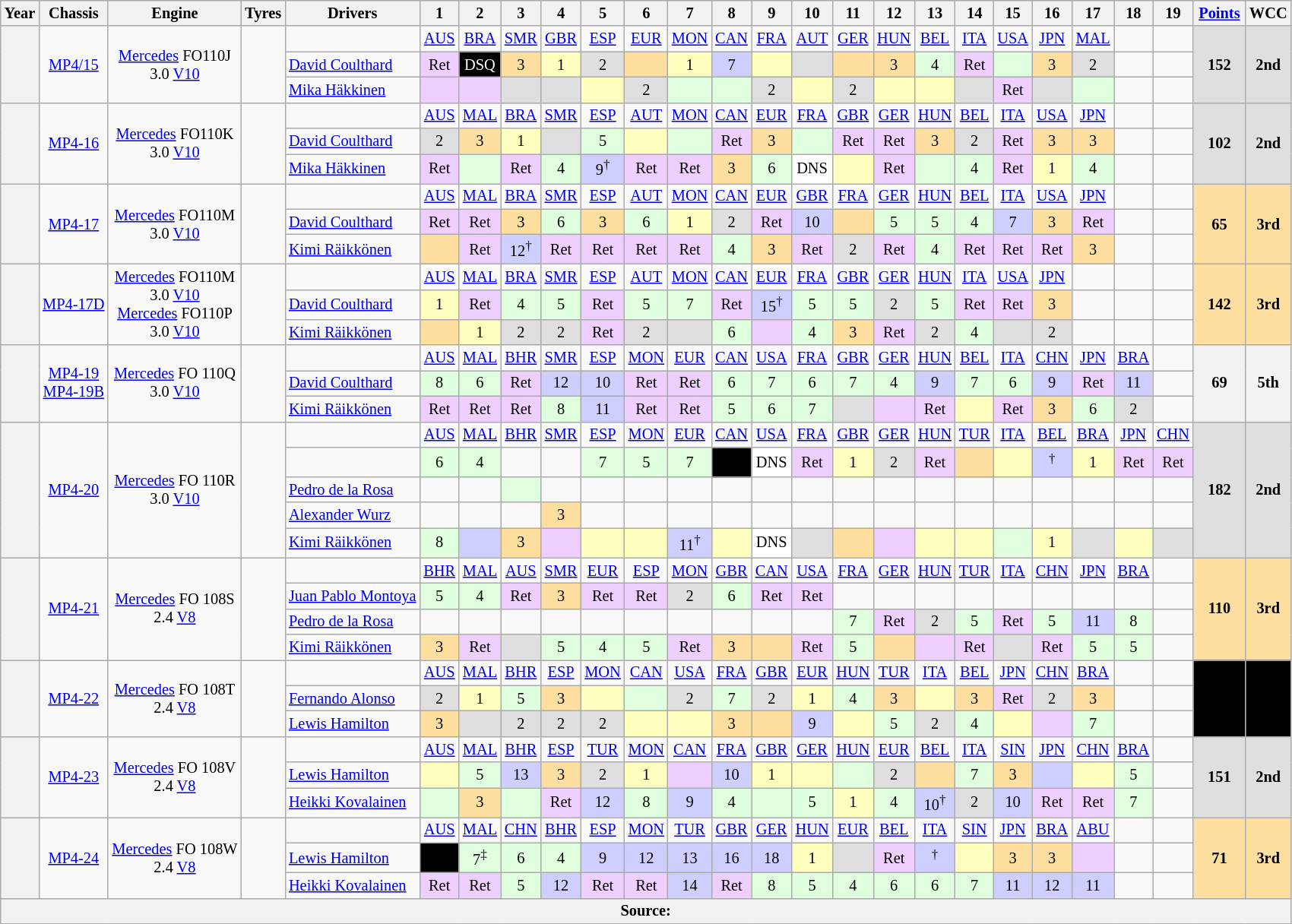<table class="wikitable" style="text-align:center; font-size:85%">
<tr>
<th>Year</th>
<th>Chassis</th>
<th>Engine</th>
<th>Tyres</th>
<th>Drivers</th>
<th>1</th>
<th>2</th>
<th>3</th>
<th>4</th>
<th>5</th>
<th>6</th>
<th>7</th>
<th>8</th>
<th>9</th>
<th>10</th>
<th>11</th>
<th>12</th>
<th>13</th>
<th>14</th>
<th>15</th>
<th>16</th>
<th>17</th>
<th>18</th>
<th>19</th>
<th><a href='#'>Points</a></th>
<th>WCC</th>
</tr>
<tr>
<th rowspan=3></th>
<td rowspan=3><a href='#'>MP4/15</a></td>
<td rowspan=3><a href='#'>Mercedes</a> FO110J<br>3.0 <a href='#'>V10</a></td>
<td rowspan=3></td>
<td></td>
<td><a href='#'>AUS</a></td>
<td><a href='#'>BRA</a></td>
<td><a href='#'>SMR</a></td>
<td><a href='#'>GBR</a></td>
<td><a href='#'>ESP</a></td>
<td><a href='#'>EUR</a></td>
<td><a href='#'>MON</a></td>
<td><a href='#'>CAN</a></td>
<td><a href='#'>FRA</a></td>
<td><a href='#'>AUT</a></td>
<td><a href='#'>GER</a></td>
<td><a href='#'>HUN</a></td>
<td><a href='#'>BEL</a></td>
<td><a href='#'>ITA</a></td>
<td><a href='#'>USA</a></td>
<td><a href='#'>JPN</a></td>
<td><a href='#'>MAL</a></td>
<td></td>
<td></td>
<td rowspan=3 style="background:#DFDFDF"><strong>152</strong></td>
<td rowspan=3 style="background:#DFDFDF"><strong>2nd</strong></td>
</tr>
<tr>
<td align="left"> <a href='#'>David Coulthard</a></td>
<td style="background:#efcfff">Ret</td>
<td style="background:#000000; color:white">DSQ</td>
<td style="background:#ffdf9f">3</td>
<td style="background:#ffffbf">1</td>
<td style="background:#dfdfdf">2</td>
<td style="background:#ffdf9f"></td>
<td style="background:#ffffbf">1</td>
<td style="background:#cfcfff">7</td>
<td style="background:#ffffbf"></td>
<td style="background:#dfdfdf"></td>
<td style="background:#ffdf9f"></td>
<td style="background:#ffdf9f">3</td>
<td style="background:#dfffdf">4</td>
<td style="background:#efcfff">Ret</td>
<td style="background:#dfffdf"></td>
<td style="background:#ffdf9f">3</td>
<td style="background:#dfdfdf">2</td>
<td></td>
<td></td>
</tr>
<tr>
<td align="left"> <a href='#'>Mika Häkkinen</a></td>
<td style="background:#efcfff"></td>
<td style="background:#efcfff"></td>
<td style="background:#dfdfdf"></td>
<td style="background:#dfdfdf"></td>
<td style="background:#ffffbf"></td>
<td style="background:#dfdfdf">2</td>
<td style="background:#dfffdf"></td>
<td style="background:#dfffdf"></td>
<td style="background:#dfdfdf">2</td>
<td style="background:#ffffbf"></td>
<td style="background:#dfdfdf">2</td>
<td style="background:#ffffbf"></td>
<td style="background:#ffffbf"></td>
<td style="background:#dfdfdf"></td>
<td style="background:#efcfff">Ret</td>
<td style="background:#dfdfdf"></td>
<td style="background:#dfffdf"></td>
<td></td>
<td></td>
</tr>
<tr>
<th rowspan=3></th>
<td rowspan=3><a href='#'>MP4-16</a></td>
<td rowspan=3><a href='#'>Mercedes</a> FO110K<br>3.0 <a href='#'>V10</a></td>
<td rowspan=3></td>
<td></td>
<td><a href='#'>AUS</a></td>
<td><a href='#'>MAL</a></td>
<td><a href='#'>BRA</a></td>
<td><a href='#'>SMR</a></td>
<td><a href='#'>ESP</a></td>
<td><a href='#'>AUT</a></td>
<td><a href='#'>MON</a></td>
<td><a href='#'>CAN</a></td>
<td><a href='#'>EUR</a></td>
<td><a href='#'>FRA</a></td>
<td><a href='#'>GBR</a></td>
<td><a href='#'>GER</a></td>
<td><a href='#'>HUN</a></td>
<td><a href='#'>BEL</a></td>
<td><a href='#'>ITA</a></td>
<td><a href='#'>USA</a></td>
<td><a href='#'>JPN</a></td>
<td></td>
<td></td>
<td rowspan=3 style="background:#DFDFDF"><strong>102</strong></td>
<td rowspan=3 style="background:#DFDFDF"><strong>2nd</strong></td>
</tr>
<tr>
<td align="left"> <a href='#'>David Coulthard</a></td>
<td style="background:#dfdfdf">2</td>
<td style="background:#ffdf9f">3</td>
<td style="background:#ffffbf">1</td>
<td style="background:#dfdfdf"></td>
<td style="background:#dfffdf">5</td>
<td style="background:#ffffbf"></td>
<td style="background:#dfffdf"></td>
<td style="background:#efcfff">Ret</td>
<td style="background:#ffdf9f">3</td>
<td style="background:#dfffdf"></td>
<td style="background:#efcfff">Ret</td>
<td style="background:#efcfff">Ret</td>
<td style="background:#ffdf9f">3</td>
<td style="background:#dfdfdf">2</td>
<td style="background:#efcfff">Ret</td>
<td style="background:#ffdf9f">3</td>
<td style="background:#ffdf9f">3</td>
<td></td>
<td></td>
</tr>
<tr>
<td align="left"> <a href='#'>Mika Häkkinen</a></td>
<td style="background:#efcfff">Ret</td>
<td style="background:#dfffdf"></td>
<td style="background:#efcfff">Ret</td>
<td style="background:#dfffdf">4</td>
<td style="background:#cfcfff">9<sup>†</sup></td>
<td style="background:#efcfff">Ret</td>
<td style="background:#efcfff">Ret</td>
<td style="background:#ffdf9f">3</td>
<td style="background:#dfffdf">6</td>
<td style="background:#ffffff">DNS</td>
<td style="background:#ffffbf"></td>
<td style="background:#efcfff">Ret</td>
<td style="background:#dfffdf"></td>
<td style="background:#dfffdf">4</td>
<td style="background:#efcfff">Ret</td>
<td style="background:#ffffbf">1</td>
<td style="background:#dfffdf">4</td>
<td></td>
<td></td>
</tr>
<tr>
<th rowspan=3></th>
<td rowspan=3><a href='#'>MP4-17</a></td>
<td rowspan=3><a href='#'>Mercedes</a> FO110M<br>3.0 <a href='#'>V10</a></td>
<td rowspan=3></td>
<td></td>
<td><a href='#'>AUS</a></td>
<td><a href='#'>MAL</a></td>
<td><a href='#'>BRA</a></td>
<td><a href='#'>SMR</a></td>
<td><a href='#'>ESP</a></td>
<td><a href='#'>AUT</a></td>
<td><a href='#'>MON</a></td>
<td><a href='#'>CAN</a></td>
<td><a href='#'>EUR</a></td>
<td><a href='#'>GBR</a></td>
<td><a href='#'>FRA</a></td>
<td><a href='#'>GER</a></td>
<td><a href='#'>HUN</a></td>
<td><a href='#'>BEL</a></td>
<td><a href='#'>ITA</a></td>
<td><a href='#'>USA</a></td>
<td><a href='#'>JPN</a></td>
<td></td>
<td></td>
<td rowspan=3 style="background:#FFDF9F"><strong>65</strong></td>
<td rowspan=3 style="background:#FFDF9F"><strong>3rd</strong></td>
</tr>
<tr>
<td align="left"> <a href='#'>David Coulthard</a></td>
<td style="background:#EFCFFF">Ret</td>
<td style="background:#EFCFFF">Ret</td>
<td style="background:#FFDF9F">3</td>
<td style="background:#DFFFDF">6</td>
<td style="background:#FFDF9F">3</td>
<td style="background:#DFFFDF">6</td>
<td style="background:#FFFFBF">1</td>
<td style="background:#DFDFDF">2</td>
<td style="background:#EFCFFF">Ret</td>
<td style="background:#CFCFFF">10</td>
<td style="background:#FFDF9F"></td>
<td style="background:#DFFFDF">5</td>
<td style="background:#DFFFDF">5</td>
<td style="background:#DFFFDF">4</td>
<td style="background:#CFCFFF">7</td>
<td style="background:#FFDF9F">3</td>
<td style="background:#EFCFFF">Ret</td>
<td></td>
<td></td>
</tr>
<tr>
<td align="left"> <a href='#'>Kimi Räikkönen</a></td>
<td style="background:#FFDF9F"></td>
<td style="background:#EFCFFF">Ret</td>
<td style="background:#CFCFFF">12<sup>†</sup></td>
<td style="background:#EFCFFF">Ret</td>
<td style="background:#EFCFFF">Ret</td>
<td style="background:#EFCFFF">Ret</td>
<td style="background:#EFCFFF">Ret</td>
<td style="background:#DFFFDF">4</td>
<td style="background:#FFDF9F">3</td>
<td style="background:#EFCFFF">Ret</td>
<td style="background:#DFDFDF">2</td>
<td style="background:#EFCFFF">Ret</td>
<td style="background:#DFFFDF">4</td>
<td style="background:#EFCFFF">Ret</td>
<td style="background:#EFCFFF">Ret</td>
<td style="background:#EFCFFF">Ret</td>
<td style="background:#FFDF9F">3</td>
<td></td>
<td></td>
</tr>
<tr>
<th rowspan=3></th>
<td rowspan=3><a href='#'>MP4-17D</a></td>
<td rowspan=3><a href='#'>Mercedes</a> FO110M<br>3.0 <a href='#'>V10</a><br><a href='#'>Mercedes</a> FO110P<br>3.0 <a href='#'>V10</a></td>
<td rowspan=3></td>
<td></td>
<td><a href='#'>AUS</a></td>
<td><a href='#'>MAL</a></td>
<td><a href='#'>BRA</a></td>
<td><a href='#'>SMR</a></td>
<td><a href='#'>ESP</a></td>
<td><a href='#'>AUT</a></td>
<td><a href='#'>MON</a></td>
<td><a href='#'>CAN</a></td>
<td><a href='#'>EUR</a></td>
<td><a href='#'>FRA</a></td>
<td><a href='#'>GBR</a></td>
<td><a href='#'>GER</a></td>
<td><a href='#'>HUN</a></td>
<td><a href='#'>ITA</a></td>
<td><a href='#'>USA</a></td>
<td><a href='#'>JPN</a></td>
<td></td>
<td></td>
<td></td>
<td rowspan=3 style="background:#FFDF9F"><strong>142</strong></td>
<td rowspan=3 style="background:#FFDF9F"><strong>3rd</strong></td>
</tr>
<tr>
<td align="left"> <a href='#'>David Coulthard</a></td>
<td style="background:#FFFFBF">1</td>
<td style="background:#EFCFFF">Ret</td>
<td style="background:#DFFFDF">4</td>
<td style="background:#DFFFDF">5</td>
<td style="background:#EFCFFF">Ret</td>
<td style="background:#DFFFDF">5</td>
<td style="background:#DFFFDF">7</td>
<td style="background:#EFCFFF">Ret</td>
<td style="background:#CFCFFF">15<sup>†</sup></td>
<td style="background:#DFFFDF">5</td>
<td style="background:#DFFFDF">5</td>
<td style="background:#DFDFDF">2</td>
<td style="background:#DFFFDF">5</td>
<td style="background:#EFCFFF">Ret</td>
<td style="background:#EFCFFF">Ret</td>
<td style="background:#FFDF9F">3</td>
<td></td>
<td></td>
<td></td>
</tr>
<tr>
<td align="left"> <a href='#'>Kimi Räikkönen</a></td>
<td style="background:#FFDF9F"></td>
<td style="background:#FFFFBF">1</td>
<td style="background:#DFDFDF">2</td>
<td style="background:#DFDFDF">2</td>
<td style="background:#EFCFFF">Ret</td>
<td style="background:#DFDFDF">2</td>
<td style="background:#DFDFDF"></td>
<td style="background:#DFFFDF">6</td>
<td style="background:#EFCFFF"></td>
<td style="background:#DFFFDF">4</td>
<td style="background:#FFDF9F">3</td>
<td style="background:#EFCFFF">Ret</td>
<td style="background:#DFDFDF">2</td>
<td style="background:#DFFFDF">4</td>
<td style="background:#DFDFDF"></td>
<td style="background:#DFDFDF">2</td>
<td></td>
<td></td>
<td></td>
</tr>
<tr>
<th rowspan=3></th>
<td rowspan=3><a href='#'>MP4-19</a><br><a href='#'>MP4-19B</a></td>
<td rowspan=3><a href='#'>Mercedes</a> FO 110Q<br>3.0 <a href='#'>V10</a></td>
<td rowspan=3></td>
<td></td>
<td><a href='#'>AUS</a></td>
<td><a href='#'>MAL</a></td>
<td><a href='#'>BHR</a></td>
<td><a href='#'>SMR</a></td>
<td><a href='#'>ESP</a></td>
<td><a href='#'>MON</a></td>
<td><a href='#'>EUR</a></td>
<td><a href='#'>CAN</a></td>
<td><a href='#'>USA</a></td>
<td><a href='#'>FRA</a></td>
<td><a href='#'>GBR</a></td>
<td><a href='#'>GER</a></td>
<td><a href='#'>HUN</a></td>
<td><a href='#'>BEL</a></td>
<td><a href='#'>ITA</a></td>
<td><a href='#'>CHN</a></td>
<td><a href='#'>JPN</a></td>
<td><a href='#'>BRA</a></td>
<td></td>
<th rowspan=3>69</th>
<th rowspan=3>5th</th>
</tr>
<tr>
<td align="left"> <a href='#'>David Coulthard</a></td>
<td style="background:#DFFFDF">8</td>
<td style="background:#DFFFDF">6</td>
<td style="background:#EFCFFF">Ret</td>
<td style="background:#CFCFFF">12</td>
<td style="background:#CFCFFF">10</td>
<td style="background:#EFCFFF">Ret</td>
<td style="background:#EFCFFF">Ret</td>
<td style="background:#DFFFDF">6</td>
<td style="background:#DFFFDF">7</td>
<td style="background:#DFFFDF">6</td>
<td style="background:#DFFFDF">7</td>
<td style="background:#DFFFDF">4</td>
<td style="background:#CFCFFF">9</td>
<td style="background:#DFFFDF">7</td>
<td style="background:#DFFFDF">6</td>
<td style="background:#CFCFFF">9</td>
<td style="background:#EFCFFF">Ret</td>
<td style="background:#CFCFFF">11</td>
<td></td>
</tr>
<tr>
<td align="left"> <a href='#'>Kimi Räikkönen</a></td>
<td style="background:#EFCFFF">Ret</td>
<td style="background:#EFCFFF">Ret</td>
<td style="background:#EFCFFF">Ret</td>
<td style="background:#DFFFDF">8</td>
<td style="background:#CFCFFF">11</td>
<td style="background:#EFCFFF">Ret</td>
<td style="background:#EFCFFF">Ret</td>
<td style="background:#DFFFDF">5</td>
<td style="background:#DFFFDF">6</td>
<td style="background:#DFFFDF">7</td>
<td style="background:#DFDFDF"></td>
<td style="background:#EFCFFF"></td>
<td style="background:#EFCFFF">Ret</td>
<td style="background:#FFFFBF"></td>
<td style="background:#EFCFFF">Ret</td>
<td style="background:#FFDF9F">3</td>
<td style="background:#DFFFDF">6</td>
<td style="background:#DFDFDF">2</td>
<td></td>
</tr>
<tr>
<th rowspan=5></th>
<td rowspan=5><a href='#'>MP4-20</a></td>
<td rowspan=5><a href='#'>Mercedes</a> FO 110R<br>3.0 <a href='#'>V10</a></td>
<td rowspan=5></td>
<td></td>
<td><a href='#'>AUS</a></td>
<td><a href='#'>MAL</a></td>
<td><a href='#'>BHR</a></td>
<td><a href='#'>SMR</a></td>
<td><a href='#'>ESP</a></td>
<td><a href='#'>MON</a></td>
<td><a href='#'>EUR</a></td>
<td><a href='#'>CAN</a></td>
<td><a href='#'>USA</a></td>
<td><a href='#'>FRA</a></td>
<td><a href='#'>GBR</a></td>
<td><a href='#'>GER</a></td>
<td><a href='#'>HUN</a></td>
<td><a href='#'>TUR</a></td>
<td><a href='#'>ITA</a></td>
<td><a href='#'>BEL</a></td>
<td><a href='#'>BRA</a></td>
<td><a href='#'>JPN</a></td>
<td><a href='#'>CHN</a></td>
<td rowspan=5 style="background:#DFDFDF"><strong>182</strong></td>
<td rowspan=5 style="background:#DFDFDF"><strong>2nd</strong></td>
</tr>
<tr>
<td align="left"></td>
<td style="background:#DFFFDF">6</td>
<td style="background:#DFFFDF">4</td>
<td></td>
<td></td>
<td style="background:#DFFFDF">7</td>
<td style="background:#DFFFDF">5</td>
<td style="background:#DFFFDF">7</td>
<td style="background:#000000"><span>DSQ</span></td>
<td style="background:#FFFFFF">DNS</td>
<td style="background:#EFCFFF">Ret</td>
<td style="background:#FFFFBF">1</td>
<td style="background:#DFDFDF">2</td>
<td style="background:#EFCFFF">Ret</td>
<td style="background:#FFDF9F"></td>
<td style="background:#FFFFBF"></td>
<td style="background:#CFCFFF"><sup>†</sup></td>
<td style="background:#FFFFBF">1</td>
<td style="background:#EFCFFF">Ret</td>
<td style="background:#EFCFFF">Ret</td>
</tr>
<tr>
<td align="left"> <a href='#'>Pedro de la Rosa</a></td>
<td></td>
<td></td>
<td style="background:#DFFFDF"></td>
<td></td>
<td></td>
<td></td>
<td></td>
<td></td>
<td></td>
<td></td>
<td></td>
<td></td>
<td></td>
<td></td>
<td></td>
<td></td>
<td></td>
<td></td>
<td></td>
</tr>
<tr>
<td align="left"> <a href='#'>Alexander Wurz</a></td>
<td></td>
<td></td>
<td></td>
<td style="background:#FFDF9F">3</td>
<td></td>
<td></td>
<td></td>
<td></td>
<td></td>
<td></td>
<td></td>
<td></td>
<td></td>
<td></td>
<td></td>
<td></td>
<td></td>
<td></td>
<td></td>
</tr>
<tr>
<td align="left"> <a href='#'>Kimi Räikkönen</a></td>
<td style="background:#DFFFDF">8</td>
<td style="background:#CFCFFF"></td>
<td style="background:#FFDF9F">3</td>
<td style="background:#EFCFFF"></td>
<td style="background:#FFFFBF"></td>
<td style="background:#FFFFBF"></td>
<td style="background:#CFCFFF">11<sup>†</sup></td>
<td style="background:#FFFFBF"></td>
<td style="background:#FFFFFF">DNS</td>
<td style="background:#DFDFDF"></td>
<td style="background:#FFDF9F"></td>
<td style="background:#EFCFFF"></td>
<td style="background:#FFFFBF"></td>
<td style="background:#FFFFBF"></td>
<td style="background:#DFFFDF"></td>
<td style="background:#FFFFBF">1</td>
<td style="background:#DFDFDF"></td>
<td style="background:#FFFFBF"></td>
<td style="background:#DFDFDF"></td>
</tr>
<tr>
<th rowspan=4></th>
<td rowspan=4><a href='#'>MP4-21</a></td>
<td rowspan=4><a href='#'>Mercedes</a> FO 108S<br>2.4 <a href='#'>V8</a></td>
<td rowspan=4></td>
<td></td>
<td><a href='#'>BHR</a></td>
<td><a href='#'>MAL</a></td>
<td><a href='#'>AUS</a></td>
<td><a href='#'>SMR</a></td>
<td><a href='#'>EUR</a></td>
<td><a href='#'>ESP</a></td>
<td><a href='#'>MON</a></td>
<td><a href='#'>GBR</a></td>
<td><a href='#'>CAN</a></td>
<td><a href='#'>USA</a></td>
<td><a href='#'>FRA</a></td>
<td><a href='#'>GER</a></td>
<td><a href='#'>HUN</a></td>
<td><a href='#'>TUR</a></td>
<td><a href='#'>ITA</a></td>
<td><a href='#'>CHN</a></td>
<td><a href='#'>JPN</a></td>
<td><a href='#'>BRA</a></td>
<td></td>
<td rowspan=4 style="background:#FFDF9F"><strong>110</strong></td>
<td rowspan=4 style="background:#FFDF9F"><strong>3rd</strong></td>
</tr>
<tr>
<td align="left"> <a href='#'>Juan Pablo Montoya</a></td>
<td style="background:#DFFFDF">5</td>
<td style="background:#DFFFDF">4</td>
<td style="background:#EFCFFF">Ret</td>
<td style="background:#FFDF9F">3</td>
<td style="background:#EFCFFF">Ret</td>
<td style="background:#EFCFFF">Ret</td>
<td style="background:#DFDFDF">2</td>
<td style="background:#DFFFDF">6</td>
<td style="background:#EFCFFF">Ret</td>
<td style="background:#EFCFFF">Ret</td>
<td></td>
<td></td>
<td></td>
<td></td>
<td></td>
<td></td>
<td></td>
<td></td>
<td></td>
</tr>
<tr>
<td align="left"> <a href='#'>Pedro de la Rosa</a></td>
<td></td>
<td></td>
<td></td>
<td></td>
<td></td>
<td></td>
<td></td>
<td></td>
<td></td>
<td></td>
<td style="background:#DFFFDF">7</td>
<td style="background:#EFCFFF">Ret</td>
<td style="background:#DFDFDF">2</td>
<td style="background:#DFFFDF">5</td>
<td style="background:#EFCFFF">Ret</td>
<td style="background:#DFFFDF">5</td>
<td style="background:#CFCFFF">11</td>
<td style="background:#DFFFDF">8</td>
<td></td>
</tr>
<tr>
<td align="left"> <a href='#'>Kimi Räikkönen</a></td>
<td style="background:#FFDF9F">3</td>
<td style="background:#EFCFFF">Ret</td>
<td style="background:#DFDFDF"></td>
<td style="background:#DFFFDF">5</td>
<td style="background:#DFFFDF">4</td>
<td style="background:#DFFFDF">5</td>
<td style="background:#EFCFFF">Ret</td>
<td style="background:#FFDF9F">3</td>
<td style="background:#FFDF9F"></td>
<td style="background:#EFCFFF">Ret</td>
<td style="background:#DFFFDF">5</td>
<td style="background:#FFDF9F"></td>
<td style="background:#EFCFFF"></td>
<td style="background:#EFCFFF">Ret</td>
<td style="background:#DFDFDF"></td>
<td style="background:#EFCFFF">Ret</td>
<td style="background:#DFFFDF">5</td>
<td style="background:#DFFFDF">5</td>
<td></td>
</tr>
<tr>
<th rowspan=3></th>
<td rowspan=3><a href='#'>MP4-22</a></td>
<td rowspan=3><a href='#'>Mercedes</a> FO 108T<br>2.4 <a href='#'>V8</a></td>
<td rowspan=3></td>
<td></td>
<td><a href='#'>AUS</a></td>
<td><a href='#'>MAL</a></td>
<td><a href='#'>BHR</a></td>
<td><a href='#'>ESP</a></td>
<td><a href='#'>MON</a></td>
<td><a href='#'>CAN</a></td>
<td><a href='#'>USA</a></td>
<td><a href='#'>FRA</a></td>
<td><a href='#'>GBR</a></td>
<td><a href='#'>EUR</a></td>
<td><a href='#'>HUN</a></td>
<td><a href='#'>TUR</a></td>
<td><a href='#'>ITA</a></td>
<td><a href='#'>BEL</a></td>
<td><a href='#'>JPN</a></td>
<td><a href='#'>CHN</a></td>
<td><a href='#'>BRA</a></td>
<td></td>
<td></td>
<td rowspan=3 style="background:#000000"><span><strong>0 (203)</strong></span></td>
<td rowspan=3 style="background:#000000"><span></span></td>
</tr>
<tr>
<td align="left"> <a href='#'>Fernando Alonso</a></td>
<td style="background:#DFDFDF">2</td>
<td style="background:#FFFFBF">1</td>
<td style="background:#DFFFDF">5</td>
<td style="background:#FFDF9F">3</td>
<td style="background:#FFFFBF"></td>
<td style="background:#DFFFDF"></td>
<td style="background:#DFDFDF">2</td>
<td style="background:#DFFFDF">7</td>
<td style="background:#DFDFDF">2</td>
<td style="background:#FFFFBF">1</td>
<td style="background:#DFFFDF">4</td>
<td style="background:#FFDF9F">3</td>
<td style="background:#FFFFBF"></td>
<td style="background:#FFDF9F">3</td>
<td style="background:#EFCFFF">Ret</td>
<td style="background:#DFDFDF">2</td>
<td style="background:#FFDF9F">3</td>
<td></td>
<td></td>
</tr>
<tr>
<td align="left"> <a href='#'>Lewis Hamilton</a></td>
<td style="background:#FFDF9F">3</td>
<td style="background:#DFDFDF"></td>
<td style="background:#DFDFDF">2</td>
<td style="background:#DFDFDF">2</td>
<td style="background:#DFDFDF">2</td>
<td style="background:#FFFFBF"></td>
<td style="background:#FFFFBF"></td>
<td style="background:#FFDF9F">3</td>
<td style="background:#FFDF9F"></td>
<td style="background:#CFCFFF">9</td>
<td style="background:#FFFFBF"></td>
<td style="background:#DFFFDF">5</td>
<td style="background:#DFDFDF">2</td>
<td style="background:#DFFFDF">4</td>
<td style="background:#FFFFBF"></td>
<td style="background:#EFCFFF"></td>
<td style="background:#DFFFDF">7</td>
<td></td>
</tr>
<tr>
<th rowspan=3></th>
<td rowspan=3><a href='#'>MP4-23</a></td>
<td rowspan=3><a href='#'>Mercedes</a> FO 108V<br>2.4 <a href='#'>V8</a></td>
<td rowspan=3></td>
<td></td>
<td><a href='#'>AUS</a></td>
<td><a href='#'>MAL</a></td>
<td><a href='#'>BHR</a></td>
<td><a href='#'>ESP</a></td>
<td><a href='#'>TUR</a></td>
<td><a href='#'>MON</a></td>
<td><a href='#'>CAN</a></td>
<td><a href='#'>FRA</a></td>
<td><a href='#'>GBR</a></td>
<td><a href='#'>GER</a></td>
<td><a href='#'>HUN</a></td>
<td><a href='#'>EUR</a></td>
<td><a href='#'>BEL</a></td>
<td><a href='#'>ITA</a></td>
<td><a href='#'>SIN</a></td>
<td><a href='#'>JPN</a></td>
<td><a href='#'>CHN</a></td>
<td><a href='#'>BRA</a></td>
<td></td>
<td rowspan=3 style="background:#DFDFDF"><strong>151</strong></td>
<td rowspan=3 style="background:#DFDFDF"><strong>2nd</strong></td>
</tr>
<tr>
<td align="left"> <a href='#'>Lewis Hamilton</a></td>
<td style="background:#FFFFBF"></td>
<td style="background:#DFFFDF">5</td>
<td style="background:#CFCFFF">13</td>
<td style="background:#FFDF9F">3</td>
<td style="background:#DFDFDF">2</td>
<td style="background:#FFFFBF">1</td>
<td style="background:#EFCFFF"></td>
<td style="background:#CFCFFF">10</td>
<td style="background:#FFFFBF">1</td>
<td style="background:#FFFFBF"></td>
<td style="background:#DFFFDF"></td>
<td style="background:#DFDFDF">2</td>
<td style="background:#FFDF9F"></td>
<td style="background:#DFFFDF">7</td>
<td style="background:#FFDF9F">3</td>
<td style="background:#CFCFFF"></td>
<td style="background:#FFFFBF"></td>
<td style="background:#DFFFDF">5</td>
<td></td>
</tr>
<tr>
<td align="left"> <a href='#'>Heikki Kovalainen</a></td>
<td style="background:#DFFFDF"></td>
<td style="background:#FFDF9F">3</td>
<td style="background:#DFFFDF"></td>
<td style="background:#EFCFFF">Ret</td>
<td style="background:#CFCFFF">12</td>
<td style="background:#DFFFDF">8</td>
<td style="background:#CFCFFF">9</td>
<td style="background:#DFFFDF">4</td>
<td style="background:#DFFFDF"></td>
<td style="background:#DFFFDF">5</td>
<td style="background:#FFFFBF">1</td>
<td style="background:#DFFFDF">4</td>
<td style="background:#CFCFFF">10<sup>†</sup></td>
<td style="background:#DFDFDF">2</td>
<td style="background:#CFCFFF">10</td>
<td style="background:#EFCFFF">Ret</td>
<td style="background:#EFCFFF">Ret</td>
<td style="background:#DFFFDF">7</td>
<td></td>
</tr>
<tr>
<th rowspan=3></th>
<td rowspan=3><a href='#'>MP4-24</a></td>
<td rowspan=3><a href='#'>Mercedes</a> FO 108W<br>2.4 <a href='#'>V8</a></td>
<td rowspan=3></td>
<td></td>
<td><a href='#'>AUS</a></td>
<td><a href='#'>MAL</a></td>
<td><a href='#'>CHN</a></td>
<td><a href='#'>BHR</a></td>
<td><a href='#'>ESP</a></td>
<td><a href='#'>MON</a></td>
<td><a href='#'>TUR</a></td>
<td><a href='#'>GBR</a></td>
<td><a href='#'>GER</a></td>
<td><a href='#'>HUN</a></td>
<td><a href='#'>EUR</a></td>
<td><a href='#'>BEL</a></td>
<td><a href='#'>ITA</a></td>
<td><a href='#'>SIN</a></td>
<td><a href='#'>JPN</a></td>
<td><a href='#'>BRA</a></td>
<td><a href='#'>ABU</a></td>
<td></td>
<td></td>
<td rowspan=3 style="background:#FFDF9F"><strong>71</strong></td>
<td rowspan=3 style="background:#FFDF9F"><strong>3rd</strong></td>
</tr>
<tr>
<td align="left"> <a href='#'>Lewis Hamilton</a></td>
<td style="background:#000000"><span>DSQ</span></td>
<td style="background:#DFFFDF">7<sup>‡</sup></td>
<td style="background:#DFFFDF">6</td>
<td style="background:#DFFFDF">4</td>
<td style="background:#CFCFFF">9</td>
<td style="background:#CFCFFF">12</td>
<td style="background:#CFCFFF">13</td>
<td style="background:#CFCFFF">16</td>
<td style="background:#CFCFFF">18</td>
<td style="background:#FFFFBF">1</td>
<td style="background:#DFDFDF"></td>
<td style="background:#EFCFFF">Ret</td>
<td style="background:#CFCFFF"><sup>†</sup></td>
<td style="background:#FFFFBF"></td>
<td style="background:#FFDF9F">3</td>
<td style="background:#FFDF9F">3</td>
<td style="background:#EFCFFF"></td>
<td></td>
<td></td>
</tr>
<tr>
<td align="left"> <a href='#'>Heikki Kovalainen</a></td>
<td style="background:#EFCFFF">Ret</td>
<td style="background:#EFCFFF">Ret</td>
<td style="background:#DFFFDF">5</td>
<td style="background:#CFCFFF">12</td>
<td style="background:#EFCFFF">Ret</td>
<td style="background:#EFCFFF">Ret</td>
<td style="background:#CFCFFF">14</td>
<td style="background:#EFCFFF">Ret</td>
<td style="background:#DFFFDF">8</td>
<td style="background:#DFFFDF">5</td>
<td style="background:#DFFFDF">4</td>
<td style="background:#DFFFDF">6</td>
<td style="background:#DFFFDF">6</td>
<td style="background:#DFFFDF">7</td>
<td style="background:#CFCFFF">11</td>
<td style="background:#CFCFFF">12</td>
<td style="background:#CFCFFF">11</td>
<td></td>
<td></td>
</tr>
<tr>
<th colspan="26">Source:</th>
</tr>
</table>
